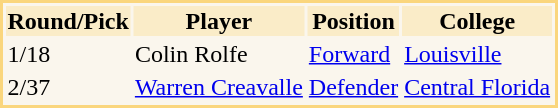<table border="0" style="border: 2px solid #fad67d; background-color: #faf6ed">
<tr align="center" bgcolor="#faecc8">
<th>Round/Pick</th>
<th>Player</th>
<th>Position</th>
<th>College</th>
</tr>
<tr>
<td>1/18</td>
<td>Colin Rolfe</td>
<td><a href='#'>Forward</a></td>
<td><a href='#'>Louisville</a></td>
</tr>
<tr>
<td>2/37</td>
<td><a href='#'>Warren Creavalle</a></td>
<td><a href='#'>Defender</a></td>
<td><a href='#'>Central Florida</a></td>
</tr>
</table>
